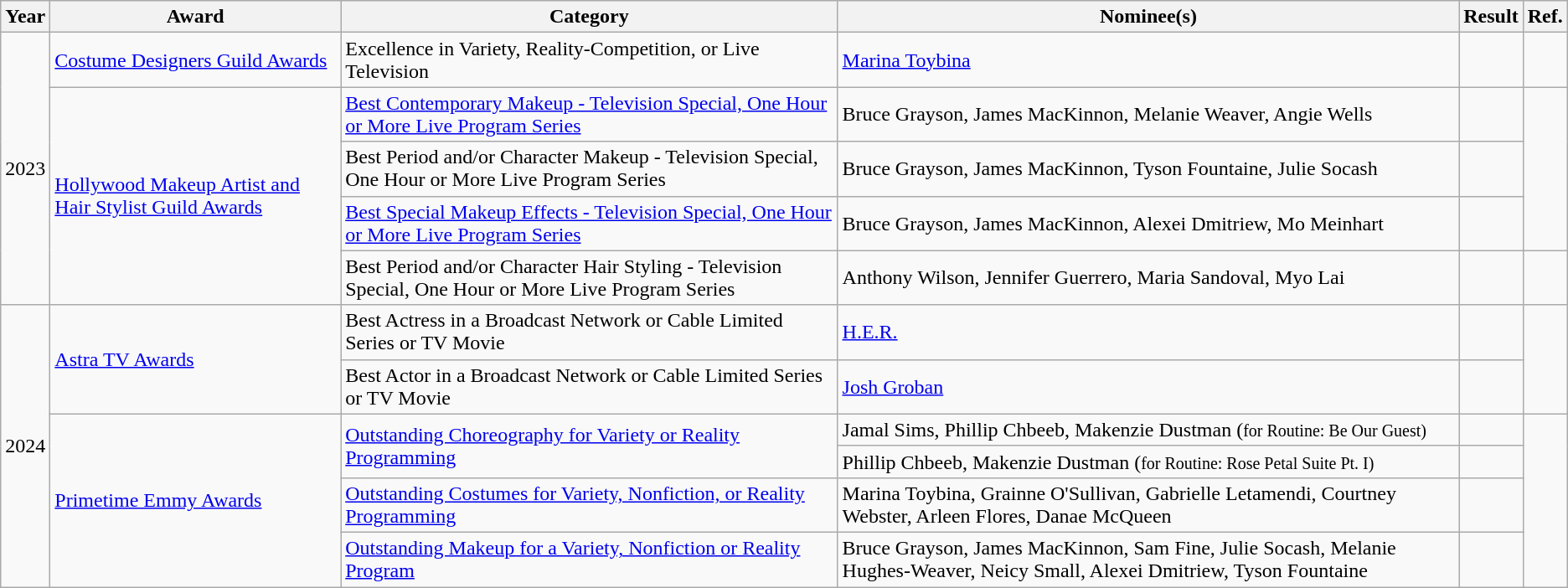<table class="wikitable">
<tr>
<th>Year</th>
<th>Award</th>
<th>Category</th>
<th>Nominee(s)</th>
<th>Result</th>
<th>Ref.</th>
</tr>
<tr>
<td rowspan="5">2023</td>
<td><a href='#'>Costume Designers Guild Awards</a></td>
<td>Excellence in Variety, Reality-Competition, or Live Television</td>
<td><a href='#'>Marina Toybina</a></td>
<td></td>
<td style="text-align:center;"></td>
</tr>
<tr>
<td rowspan="4"><a href='#'>Hollywood Makeup Artist and Hair Stylist Guild Awards</a></td>
<td><a href='#'>Best Contemporary Makeup - Television Special, One Hour or More Live Program Series</a></td>
<td>Bruce Grayson, James MacKinnon, Melanie Weaver, Angie Wells</td>
<td></td>
<td rowspan="3" style="text-align:center;"></td>
</tr>
<tr>
<td>Best Period and/or Character Makeup - Television Special, One Hour or More Live Program Series</td>
<td>Bruce Grayson, James MacKinnon, Tyson Fountaine, Julie Socash</td>
<td></td>
</tr>
<tr>
<td><a href='#'>Best Special Makeup Effects - Television Special, One Hour or More Live Program Series</a></td>
<td>Bruce Grayson, James MacKinnon, Alexei Dmitriew, Mo Meinhart</td>
<td></td>
</tr>
<tr>
<td>Best Period and/or Character Hair Styling - Television Special, One Hour or More Live Program Series</td>
<td>Anthony Wilson, Jennifer Guerrero, Maria Sandoval, Myo Lai</td>
<td></td>
<td style="text-align:center;"></td>
</tr>
<tr>
<td rowspan="6">2024</td>
<td rowspan="2"><a href='#'>Astra TV Awards</a></td>
<td>Best Actress in a Broadcast Network or Cable Limited Series or TV Movie</td>
<td><a href='#'>H.E.R.</a></td>
<td></td>
<td rowspan="2" style="text-align:center;"></td>
</tr>
<tr>
<td>Best Actor in a Broadcast Network or Cable Limited Series or TV Movie</td>
<td><a href='#'>Josh Groban</a></td>
<td></td>
</tr>
<tr>
<td rowspan="4"><a href='#'>Primetime Emmy Awards</a></td>
<td rowspan="2"><a href='#'>Outstanding Choreography for Variety or Reality Programming</a></td>
<td>Jamal Sims, Phillip Chbeeb, Makenzie Dustman (<small>for Routine: Be Our Guest)</small></td>
<td></td>
<td rowspan="4" style="text-align:center;"></td>
</tr>
<tr>
<td>Phillip Chbeeb, Makenzie Dustman (<small>for Routine: Rose Petal Suite Pt. I)</small></td>
<td></td>
</tr>
<tr>
<td><a href='#'>Outstanding Costumes for Variety, Nonfiction, or Reality Programming</a></td>
<td>Marina Toybina, Grainne O'Sullivan, Gabrielle Letamendi, Courtney Webster, Arleen Flores, Danae McQueen</td>
<td></td>
</tr>
<tr>
<td><a href='#'>Outstanding Makeup for a Variety, Nonfiction or Reality Program</a></td>
<td>Bruce Grayson, James MacKinnon, Sam Fine, Julie Socash, Melanie Hughes-Weaver, Neicy Small, Alexei Dmitriew, Tyson Fountaine</td>
<td></td>
</tr>
</table>
